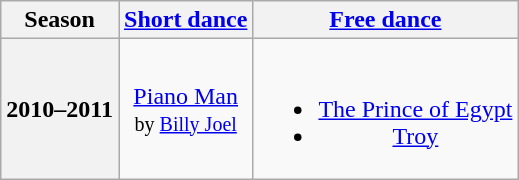<table class="wikitable" style="text-align:center">
<tr>
<th>Season</th>
<th><a href='#'>Short dance</a></th>
<th><a href='#'>Free dance</a></th>
</tr>
<tr>
<th>2010–2011</th>
<td><a href='#'>Piano Man</a> <br><small> by <a href='#'>Billy Joel</a> </small></td>
<td><br><ul><li><a href='#'>The Prince of Egypt</a></li><li><a href='#'>Troy</a></li></ul></td>
</tr>
</table>
